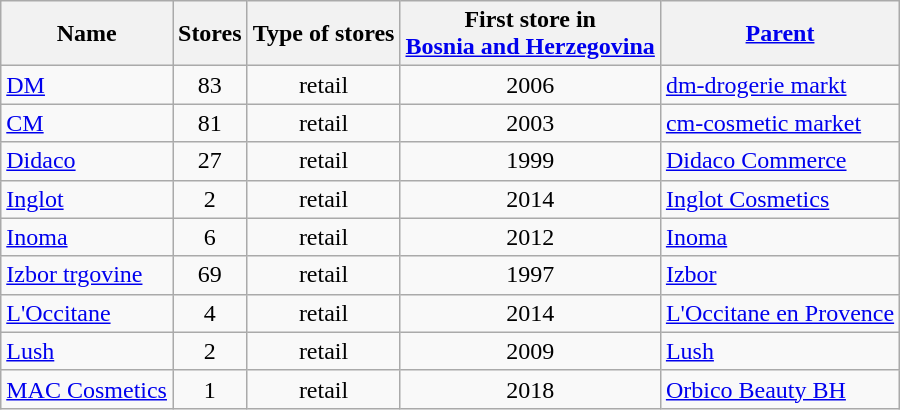<table class="wikitable sortable">
<tr>
<th>Name</th>
<th>Stores</th>
<th>Type of stores</th>
<th>First store in<br><a href='#'>Bosnia and Herzegovina</a></th>
<th><a href='#'>Parent</a></th>
</tr>
<tr>
<td><a href='#'>DM</a></td>
<td align="center">83</td>
<td align="center">retail</td>
<td align="center">2006</td>
<td><a href='#'>dm-drogerie markt</a></td>
</tr>
<tr>
<td><a href='#'>CM</a></td>
<td align="center">81</td>
<td align="center">retail</td>
<td align="center">2003</td>
<td><a href='#'>cm-cosmetic market</a></td>
</tr>
<tr>
<td><a href='#'>Didaco</a></td>
<td align="center">27</td>
<td align="center">retail</td>
<td align="center">1999</td>
<td><a href='#'>Didaco Commerce</a></td>
</tr>
<tr>
<td><a href='#'>Inglot</a></td>
<td align="center">2</td>
<td align="center">retail</td>
<td align="center">2014</td>
<td><a href='#'>Inglot Cosmetics</a></td>
</tr>
<tr>
<td><a href='#'>Inoma</a></td>
<td align="center">6</td>
<td align="center">retail</td>
<td align="center">2012</td>
<td><a href='#'>Inoma</a></td>
</tr>
<tr>
<td><a href='#'>Izbor trgovine</a></td>
<td align="center">69</td>
<td align="center">retail</td>
<td align="center">1997</td>
<td><a href='#'>Izbor</a></td>
</tr>
<tr>
<td><a href='#'>L'Occitane</a></td>
<td align="center">4</td>
<td align="center">retail</td>
<td align="center">2014</td>
<td><a href='#'>L'Occitane en Provence</a></td>
</tr>
<tr>
<td><a href='#'>Lush</a></td>
<td align="center">2</td>
<td align="center">retail</td>
<td align="center">2009</td>
<td><a href='#'>Lush</a></td>
</tr>
<tr>
<td><a href='#'>MAC Cosmetics</a></td>
<td align="center">1</td>
<td align="center">retail</td>
<td align="center">2018</td>
<td><a href='#'>Orbico Beauty BH</a></td>
</tr>
</table>
